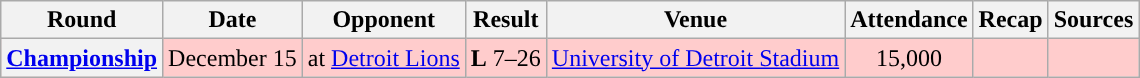<table class="wikitable" style="text-align:center">
<tr>
<th>Round</th>
<th>Date</th>
<th>Opponent</th>
<th>Result</th>
<th>Venue</th>
<th>Attendance</th>
<th>Recap</th>
<th>Sources</th>
</tr>
<tr style="background:#fcc">
<th><a href='#'>Championship</a></th>
<td>December 15</td>
<td>at <a href='#'>Detroit Lions</a></td>
<td><strong>L</strong> 7–26</td>
<td><a href='#'>University of Detroit Stadium</a></td>
<td>15,000</td>
<td></td>
<td></td>
</tr>
</table>
